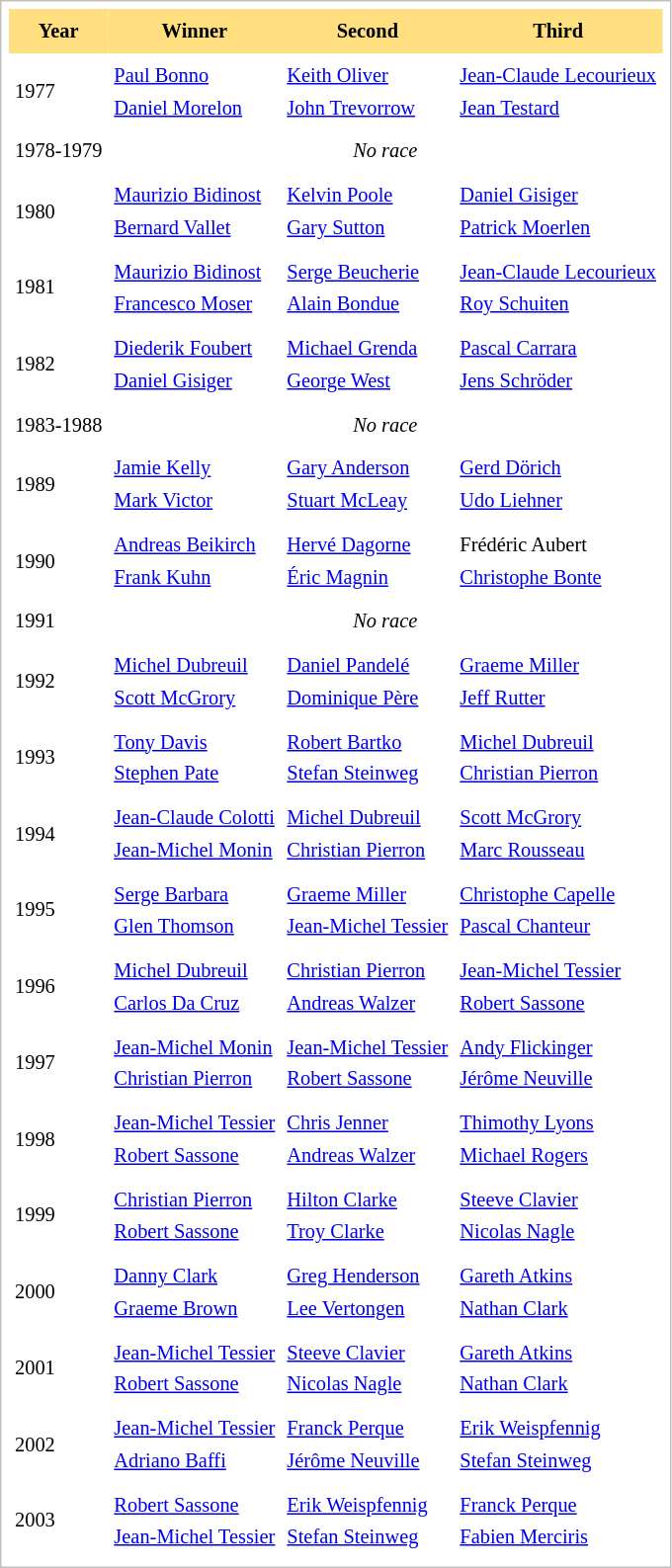<table cellpadding="4" cellspacing="0"  style="border: 1px solid silver; color: black; margin: 0 0 0.5em 0; background-color: white; padding: 5px; text-align: left; font-size:85%; vertical-align: top; line-height:1.6em;">
<tr>
<th scope=col; align="center" bgcolor="FFDF80">Year</th>
<th scope=col; align="center" bgcolor="FFDF80">Winner</th>
<th scope=col; align="center" bgcolor="FFDF80">Second</th>
<th scope=col; align="center" bgcolor="FFDF80">Third</th>
</tr>
<tr>
</tr>
<tr>
<td>1977</td>
<td> <a href='#'>Paul Bonno</a><br> <a href='#'>Daniel Morelon</a></td>
<td> <a href='#'>Keith Oliver</a><br> <a href='#'>John Trevorrow</a></td>
<td> <a href='#'>Jean-Claude Lecourieux</a><br> <a href='#'>Jean Testard</a></td>
</tr>
<tr>
<td>1978-1979</td>
<td colspan=3; align=center><em>No race</em></td>
</tr>
<tr>
<td>1980</td>
<td> <a href='#'>Maurizio Bidinost</a><br> <a href='#'>Bernard Vallet</a></td>
<td> <a href='#'>Kelvin Poole</a><br> <a href='#'>Gary Sutton</a></td>
<td> <a href='#'>Daniel Gisiger</a><br> <a href='#'>Patrick Moerlen</a></td>
</tr>
<tr>
<td>1981</td>
<td> <a href='#'>Maurizio Bidinost</a><br> <a href='#'>Francesco Moser</a></td>
<td> <a href='#'>Serge Beucherie</a><br> <a href='#'>Alain Bondue</a></td>
<td> <a href='#'>Jean-Claude Lecourieux</a><br> <a href='#'>Roy Schuiten</a></td>
</tr>
<tr>
<td>1982</td>
<td> <a href='#'>Diederik Foubert</a><br> <a href='#'>Daniel Gisiger</a></td>
<td> <a href='#'>Michael Grenda</a><br> <a href='#'>George West</a></td>
<td> <a href='#'>Pascal Carrara</a><br> <a href='#'>Jens Schröder</a></td>
</tr>
<tr>
<td>1983-1988</td>
<td colspan=3; align=center><em>No race</em></td>
</tr>
<tr>
<td>1989</td>
<td> <a href='#'>Jamie Kelly</a><br> <a href='#'>Mark Victor</a></td>
<td> <a href='#'>Gary Anderson</a><br> <a href='#'>Stuart McLeay</a></td>
<td> <a href='#'>Gerd Dörich</a><br> <a href='#'>Udo Liehner</a></td>
</tr>
<tr>
<td>1990</td>
<td> <a href='#'>Andreas Beikirch</a><br> <a href='#'>Frank Kuhn</a></td>
<td> <a href='#'>Hervé Dagorne</a><br> <a href='#'>Éric Magnin</a></td>
<td> Frédéric Aubert<br> <a href='#'>Christophe Bonte</a></td>
</tr>
<tr>
<td>1991</td>
<td colspan=3; align=center><em>No race</em></td>
</tr>
<tr>
<td>1992</td>
<td> <a href='#'>Michel Dubreuil</a><br> <a href='#'>Scott McGrory</a></td>
<td> <a href='#'>Daniel Pandelé</a><br> <a href='#'>Dominique Père</a></td>
<td> <a href='#'>Graeme Miller</a><br> <a href='#'>Jeff Rutter</a></td>
</tr>
<tr>
<td>1993</td>
<td> <a href='#'>Tony Davis</a><br> <a href='#'>Stephen Pate</a></td>
<td> <a href='#'>Robert Bartko</a><br> <a href='#'>Stefan Steinweg</a></td>
<td> <a href='#'>Michel Dubreuil</a><br> <a href='#'>Christian Pierron</a></td>
</tr>
<tr>
<td>1994</td>
<td> <a href='#'>Jean-Claude Colotti</a><br> <a href='#'>Jean-Michel Monin</a></td>
<td> <a href='#'>Michel Dubreuil</a><br> <a href='#'>Christian Pierron</a></td>
<td> <a href='#'>Scott McGrory</a><br> <a href='#'>Marc Rousseau</a></td>
</tr>
<tr>
<td>1995</td>
<td> <a href='#'>Serge Barbara</a><br> <a href='#'>Glen Thomson</a></td>
<td> <a href='#'>Graeme Miller</a><br> <a href='#'>Jean-Michel Tessier</a></td>
<td> <a href='#'>Christophe Capelle</a><br> <a href='#'>Pascal Chanteur</a></td>
</tr>
<tr>
<td>1996</td>
<td> <a href='#'>Michel Dubreuil</a><br> <a href='#'>Carlos Da Cruz</a></td>
<td> <a href='#'>Christian Pierron</a><br> <a href='#'>Andreas Walzer</a></td>
<td> <a href='#'>Jean-Michel Tessier</a><br> <a href='#'>Robert Sassone</a></td>
</tr>
<tr>
<td>1997</td>
<td> <a href='#'>Jean-Michel Monin</a><br> <a href='#'>Christian Pierron</a></td>
<td> <a href='#'>Jean-Michel Tessier</a><br> <a href='#'>Robert Sassone</a></td>
<td> <a href='#'>Andy Flickinger</a><br> <a href='#'>Jérôme Neuville</a></td>
</tr>
<tr>
<td>1998</td>
<td> <a href='#'>Jean-Michel Tessier</a><br> <a href='#'>Robert Sassone</a></td>
<td> <a href='#'>Chris Jenner</a><br> <a href='#'>Andreas Walzer</a></td>
<td> <a href='#'>Thimothy Lyons</a><br> <a href='#'>Michael Rogers</a></td>
</tr>
<tr>
<td>1999</td>
<td> <a href='#'>Christian Pierron</a><br> <a href='#'>Robert Sassone</a></td>
<td> <a href='#'>Hilton Clarke</a><br> <a href='#'>Troy Clarke</a></td>
<td> <a href='#'>Steeve Clavier</a><br> <a href='#'>Nicolas Nagle</a></td>
</tr>
<tr>
<td>2000</td>
<td> <a href='#'>Danny Clark</a><br> <a href='#'>Graeme Brown</a></td>
<td> <a href='#'>Greg Henderson</a><br> <a href='#'>Lee Vertongen</a></td>
<td> <a href='#'>Gareth Atkins</a><br> <a href='#'>Nathan Clark</a></td>
</tr>
<tr>
<td>2001</td>
<td> <a href='#'>Jean-Michel Tessier</a><br> <a href='#'>Robert Sassone</a></td>
<td> <a href='#'>Steeve Clavier</a><br> <a href='#'>Nicolas Nagle</a></td>
<td> <a href='#'>Gareth Atkins</a><br> <a href='#'>Nathan Clark</a></td>
</tr>
<tr>
<td>2002</td>
<td> <a href='#'>Jean-Michel Tessier</a><br> <a href='#'>Adriano Baffi</a></td>
<td> <a href='#'>Franck Perque</a><br> <a href='#'>Jérôme Neuville</a></td>
<td> <a href='#'>Erik Weispfennig</a><br> <a href='#'>Stefan Steinweg</a></td>
</tr>
<tr>
<td>2003</td>
<td> <a href='#'>Robert Sassone</a><br> <a href='#'>Jean-Michel Tessier</a></td>
<td> <a href='#'>Erik Weispfennig</a><br> <a href='#'>Stefan Steinweg</a></td>
<td> <a href='#'>Franck Perque</a><br> <a href='#'>Fabien Merciris</a></td>
</tr>
</table>
